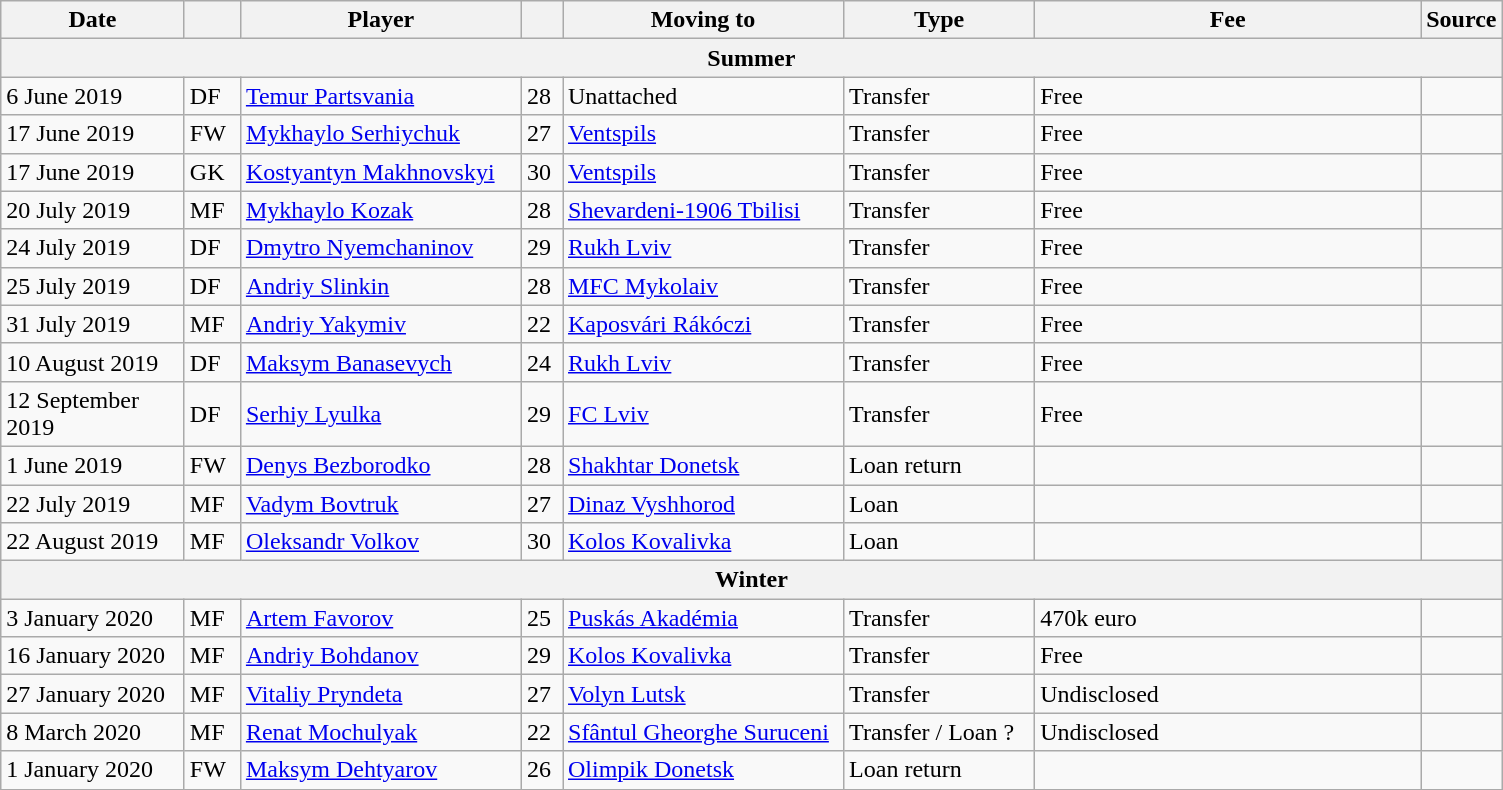<table class="wikitable sortable">
<tr>
<th style="width:115px;">Date</th>
<th style="width:30px;"></th>
<th style="width:180px;">Player</th>
<th style="width:20px;"></th>
<th style="width:180px;">Moving to</th>
<th style="width:120px;" class="unsortable">Type</th>
<th style="width:250px;" class="unsortable">Fee</th>
<th style="width:20px;">Source</th>
</tr>
<tr>
<th colspan=8>Summer</th>
</tr>
<tr>
<td>6 June 2019</td>
<td>DF</td>
<td> <a href='#'>Temur Partsvania</a></td>
<td>28</td>
<td>Unattached</td>
<td>Transfer</td>
<td>Free</td>
<td></td>
</tr>
<tr>
<td>17 June 2019</td>
<td>FW</td>
<td> <a href='#'>Mykhaylo Serhiychuk</a></td>
<td>27</td>
<td> <a href='#'>Ventspils</a></td>
<td>Transfer</td>
<td>Free</td>
<td></td>
</tr>
<tr>
<td>17 June 2019</td>
<td>GK</td>
<td> <a href='#'>Kostyantyn Makhnovskyi</a></td>
<td>30</td>
<td> <a href='#'>Ventspils</a></td>
<td>Transfer</td>
<td>Free</td>
<td></td>
</tr>
<tr>
<td>20 July 2019</td>
<td>MF</td>
<td> <a href='#'>Mykhaylo Kozak</a></td>
<td>28</td>
<td> <a href='#'>Shevardeni-1906 Tbilisi</a></td>
<td>Transfer</td>
<td>Free</td>
<td></td>
</tr>
<tr>
<td>24 July 2019</td>
<td>DF</td>
<td> <a href='#'>Dmytro Nyemchaninov</a></td>
<td>29</td>
<td> <a href='#'>Rukh Lviv</a></td>
<td>Transfer</td>
<td>Free</td>
<td></td>
</tr>
<tr>
<td>25 July 2019</td>
<td>DF</td>
<td> <a href='#'>Andriy Slinkin</a></td>
<td>28</td>
<td> <a href='#'>MFC Mykolaiv</a></td>
<td>Transfer</td>
<td>Free</td>
<td></td>
</tr>
<tr>
<td>31 July 2019</td>
<td>MF</td>
<td> <a href='#'>Andriy Yakymiv</a></td>
<td>22</td>
<td> <a href='#'>Kaposvári Rákóczi</a></td>
<td>Transfer</td>
<td>Free</td>
<td></td>
</tr>
<tr>
<td>10 August 2019</td>
<td>DF</td>
<td> <a href='#'>Maksym Banasevych</a></td>
<td>24</td>
<td> <a href='#'>Rukh Lviv</a></td>
<td>Transfer</td>
<td>Free</td>
<td></td>
</tr>
<tr>
<td>12 September 2019</td>
<td>DF</td>
<td> <a href='#'>Serhiy Lyulka</a></td>
<td>29</td>
<td> <a href='#'>FC Lviv</a></td>
<td>Transfer</td>
<td>Free</td>
<td></td>
</tr>
<tr>
<td>1 June 2019</td>
<td>FW</td>
<td> <a href='#'>Denys Bezborodko</a></td>
<td>28</td>
<td> <a href='#'>Shakhtar Donetsk</a></td>
<td>Loan return</td>
<td></td>
<td></td>
</tr>
<tr>
<td>22 July 2019</td>
<td>MF</td>
<td> <a href='#'>Vadym Bovtruk</a></td>
<td>27</td>
<td> <a href='#'>Dinaz Vyshhorod</a></td>
<td>Loan</td>
<td></td>
<td></td>
</tr>
<tr>
<td>22 August 2019</td>
<td>MF</td>
<td> <a href='#'>Oleksandr Volkov</a></td>
<td>30</td>
<td> <a href='#'>Kolos Kovalivka</a></td>
<td>Loan</td>
<td></td>
<td></td>
</tr>
<tr>
<th colspan=8>Winter</th>
</tr>
<tr>
<td>3 January 2020</td>
<td>MF</td>
<td> <a href='#'>Artem Favorov</a></td>
<td>25</td>
<td> <a href='#'>Puskás Akadémia</a></td>
<td>Transfer</td>
<td>470k euro</td>
<td></td>
</tr>
<tr>
<td>16 January 2020</td>
<td>MF</td>
<td> <a href='#'>Andriy Bohdanov</a></td>
<td>29</td>
<td> <a href='#'>Kolos Kovalivka</a></td>
<td>Transfer</td>
<td>Free</td>
<td></td>
</tr>
<tr>
<td>27 January 2020</td>
<td>MF</td>
<td> <a href='#'>Vitaliy Pryndeta</a></td>
<td>27</td>
<td> <a href='#'>Volyn Lutsk</a></td>
<td>Transfer</td>
<td>Undisclosed</td>
<td></td>
</tr>
<tr>
<td>8 March 2020</td>
<td>MF</td>
<td> <a href='#'>Renat Mochulyak</a></td>
<td>22</td>
<td> <a href='#'>Sfântul Gheorghe Suruceni</a></td>
<td>Transfer / Loan ?</td>
<td>Undisclosed</td>
<td></td>
</tr>
<tr>
<td>1 January 2020</td>
<td>FW</td>
<td> <a href='#'>Maksym Dehtyarov</a></td>
<td>26</td>
<td> <a href='#'>Olimpik Donetsk</a></td>
<td>Loan return</td>
<td></td>
<td></td>
</tr>
<tr>
</tr>
</table>
